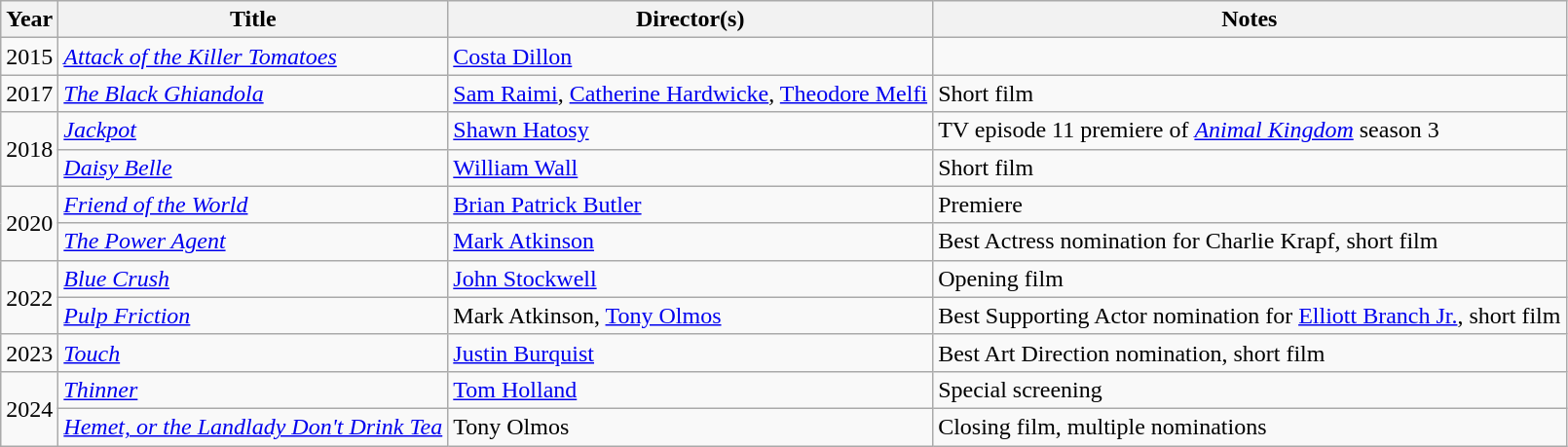<table class="wikitable">
<tr>
<th>Year</th>
<th>Title</th>
<th>Director(s)</th>
<th>Notes</th>
</tr>
<tr>
<td>2015</td>
<td><em><a href='#'>Attack of the Killer Tomatoes</a></em></td>
<td><a href='#'>Costa Dillon</a></td>
<td></td>
</tr>
<tr>
<td>2017</td>
<td><em><a href='#'>The Black Ghiandola</a></em></td>
<td><a href='#'>Sam Raimi</a>, <a href='#'>Catherine Hardwicke</a>, <a href='#'>Theodore Melfi</a></td>
<td>Short film</td>
</tr>
<tr>
<td rowspan="2">2018</td>
<td><em><a href='#'>Jackpot</a></em></td>
<td><a href='#'>Shawn Hatosy</a></td>
<td>TV episode 11 premiere of <em><a href='#'>Animal Kingdom</a></em> season 3</td>
</tr>
<tr>
<td><a href='#'><em>Daisy Belle</em></a></td>
<td><a href='#'>William Wall</a></td>
<td>Short film</td>
</tr>
<tr>
<td rowspan="2">2020</td>
<td><em><a href='#'>Friend of the World</a></em></td>
<td><a href='#'>Brian Patrick Butler</a></td>
<td>Premiere</td>
</tr>
<tr>
<td><em><a href='#'>The Power Agent</a></em></td>
<td><a href='#'>Mark Atkinson</a></td>
<td>Best Actress nomination for Charlie Krapf, short film<em></em></td>
</tr>
<tr>
<td rowspan="2">2022</td>
<td><em><a href='#'>Blue Crush</a></em></td>
<td><a href='#'>John Stockwell</a></td>
<td>Opening film</td>
</tr>
<tr>
<td><a href='#'><em>Pulp Friction</em></a></td>
<td>Mark Atkinson, <a href='#'>Tony Olmos</a></td>
<td>Best Supporting Actor nomination for <a href='#'>Elliott Branch Jr.</a>, short film</td>
</tr>
<tr>
<td>2023</td>
<td><a href='#'><em>Touch</em></a></td>
<td><a href='#'>Justin Burquist</a></td>
<td>Best Art Direction nomination, short film</td>
</tr>
<tr>
<td rowspan="2">2024</td>
<td><a href='#'><em>Thinner</em></a></td>
<td><a href='#'>Tom Holland</a></td>
<td>Special screening</td>
</tr>
<tr>
<td><em><a href='#'>Hemet, or the Landlady Don't Drink Tea</a></em></td>
<td>Tony Olmos</td>
<td>Closing film, multiple nominations</td>
</tr>
</table>
